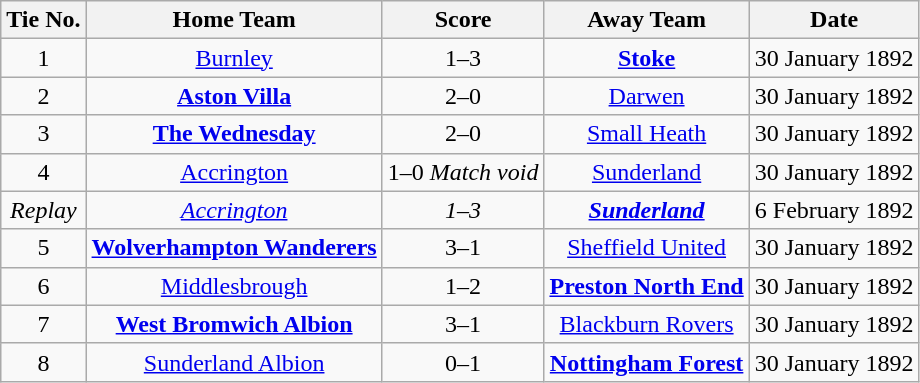<table class="wikitable" style="text-align: center">
<tr>
<th>Tie No.</th>
<th>Home Team</th>
<th>Score</th>
<th>Away Team</th>
<th>Date</th>
</tr>
<tr>
<td>1</td>
<td><a href='#'>Burnley</a></td>
<td>1–3</td>
<td><strong><a href='#'>Stoke</a></strong></td>
<td>30 January 1892</td>
</tr>
<tr>
<td>2</td>
<td><strong><a href='#'>Aston Villa</a></strong></td>
<td>2–0</td>
<td><a href='#'>Darwen</a></td>
<td>30 January 1892</td>
</tr>
<tr>
<td>3</td>
<td><strong><a href='#'>The Wednesday</a></strong></td>
<td>2–0</td>
<td><a href='#'>Small Heath</a></td>
<td>30 January 1892</td>
</tr>
<tr>
<td>4</td>
<td><a href='#'>Accrington</a></td>
<td>1–0 <em>Match void</em></td>
<td><a href='#'>Sunderland</a></td>
<td>30 January 1892</td>
</tr>
<tr>
<td><em>Replay</em></td>
<td><em><a href='#'>Accrington</a></em></td>
<td><em>1–3</em></td>
<td><strong><em><a href='#'>Sunderland</a></em></strong></td>
<td>6 February 1892</td>
</tr>
<tr>
<td>5</td>
<td><strong><a href='#'>Wolverhampton Wanderers</a></strong></td>
<td>3–1</td>
<td><a href='#'>Sheffield United</a></td>
<td>30 January 1892</td>
</tr>
<tr>
<td>6</td>
<td><a href='#'>Middlesbrough</a></td>
<td>1–2</td>
<td><strong><a href='#'>Preston North End</a></strong></td>
<td>30 January 1892</td>
</tr>
<tr>
<td>7</td>
<td><strong><a href='#'>West Bromwich Albion</a></strong></td>
<td>3–1</td>
<td><a href='#'>Blackburn Rovers</a></td>
<td>30 January 1892</td>
</tr>
<tr>
<td>8</td>
<td><a href='#'>Sunderland Albion</a></td>
<td>0–1</td>
<td><strong><a href='#'>Nottingham Forest</a></strong></td>
<td>30 January 1892</td>
</tr>
</table>
